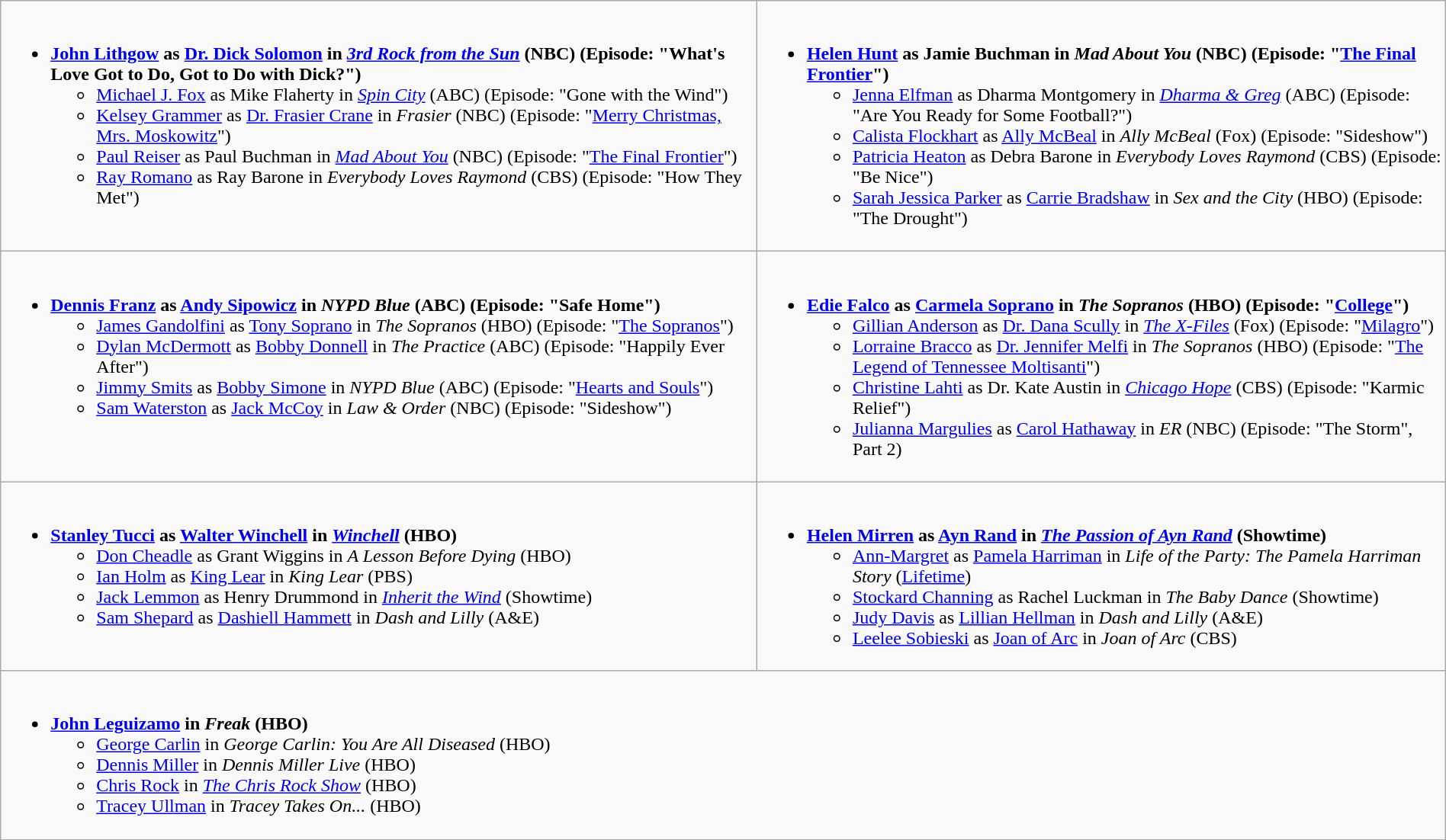<table class="wikitable" width="100%">
<tr>
<td style="vertical-align:top;"><br><ul><li><strong><a href='#'>John Lithgow</a> as <a href='#'>Dr. Dick Solomon</a> in <em><a href='#'>3rd Rock from the Sun</a></em> (NBC) (Episode: "What's Love Got to Do, Got to Do with Dick?")</strong><ul><li><a href='#'>Michael J. Fox</a> as Mike Flaherty in <em><a href='#'>Spin City</a></em> (ABC) (Episode: "Gone with the Wind")</li><li><a href='#'>Kelsey Grammer</a> as <a href='#'>Dr. Frasier Crane</a> in <em>Frasier</em> (NBC) (Episode: "<a href='#'>Merry Christmas, Mrs. Moskowitz</a>")</li><li><a href='#'>Paul Reiser</a> as Paul Buchman in <em><a href='#'>Mad About You</a></em> (NBC) (Episode: "<a href='#'>The Final Frontier</a>")</li><li><a href='#'>Ray Romano</a> as Ray Barone in <em>Everybody Loves Raymond</em> (CBS) (Episode: "How They Met")</li></ul></li></ul></td>
<td style="vertical-align:top;"><br><ul><li><strong><a href='#'>Helen Hunt</a> as Jamie Buchman in <em>Mad About You</em> (NBC) (Episode: "<a href='#'>The Final Frontier</a>")</strong><ul><li><a href='#'>Jenna Elfman</a> as Dharma Montgomery in <em><a href='#'>Dharma & Greg</a></em> (ABC) (Episode: "Are You Ready for Some Football?")</li><li><a href='#'>Calista Flockhart</a> as <a href='#'>Ally McBeal</a> in <em>Ally McBeal</em> (Fox) (Episode: "Sideshow")</li><li><a href='#'>Patricia Heaton</a> as Debra Barone in <em>Everybody Loves Raymond</em> (CBS) (Episode: "Be Nice")</li><li><a href='#'>Sarah Jessica Parker</a> as <a href='#'>Carrie Bradshaw</a> in <em>Sex and the City</em> (HBO) (Episode: "The Drought")</li></ul></li></ul></td>
</tr>
<tr>
<td style="vertical-align:top;"><br><ul><li><strong><a href='#'>Dennis Franz</a> as <a href='#'>Andy Sipowicz</a> in <em>NYPD Blue</em> (ABC) (Episode: "Safe Home")</strong><ul><li><a href='#'>James Gandolfini</a> as <a href='#'>Tony Soprano</a> in <em>The Sopranos</em> (HBO) (Episode: "<a href='#'>The Sopranos</a>")</li><li><a href='#'>Dylan McDermott</a> as <a href='#'>Bobby Donnell</a> in <em>The Practice</em> (ABC) (Episode: "Happily Ever After")</li><li><a href='#'>Jimmy Smits</a> as <a href='#'>Bobby Simone</a> in <em>NYPD Blue</em> (ABC) (Episode: "<a href='#'>Hearts and Souls</a>")</li><li><a href='#'>Sam Waterston</a> as <a href='#'>Jack McCoy</a> in <em>Law & Order</em> (NBC) (Episode: "Sideshow")</li></ul></li></ul></td>
<td style="vertical-align:top;"><br><ul><li><strong><a href='#'>Edie Falco</a> as <a href='#'>Carmela Soprano</a> in <em>The Sopranos</em> (HBO) (Episode: "<a href='#'>College</a>")</strong><ul><li><a href='#'>Gillian Anderson</a> as <a href='#'>Dr. Dana Scully</a> in <em><a href='#'>The X-Files</a></em> (Fox) (Episode: "<a href='#'>Milagro</a>")</li><li><a href='#'>Lorraine Bracco</a> as <a href='#'>Dr. Jennifer Melfi</a> in <em>The Sopranos</em> (HBO) (Episode: "<a href='#'>The Legend of Tennessee Moltisanti</a>")</li><li><a href='#'>Christine Lahti</a> as Dr. Kate Austin in <em><a href='#'>Chicago Hope</a></em> (CBS) (Episode: "Karmic Relief")</li><li><a href='#'>Julianna Margulies</a> as <a href='#'>Carol Hathaway</a> in <em>ER</em> (NBC) (Episode: "The Storm", Part 2)</li></ul></li></ul></td>
</tr>
<tr>
<td style="vertical-align:top;"><br><ul><li><strong><a href='#'>Stanley Tucci</a> as <a href='#'>Walter Winchell</a> in <em><a href='#'>Winchell</a></em> (HBO)</strong><ul><li><a href='#'>Don Cheadle</a> as Grant Wiggins in <em>A Lesson Before Dying</em> (HBO)</li><li><a href='#'>Ian Holm</a> as <a href='#'>King Lear</a> in <em>King Lear</em> (PBS)</li><li><a href='#'>Jack Lemmon</a> as Henry Drummond in <em><a href='#'>Inherit the Wind</a></em> (Showtime)</li><li><a href='#'>Sam Shepard</a> as <a href='#'>Dashiell Hammett</a> in <em>Dash and Lilly</em> (A&E)</li></ul></li></ul></td>
<td style="vertical-align:top;"><br><ul><li><strong><a href='#'>Helen Mirren</a> as <a href='#'>Ayn Rand</a> in <em><a href='#'>The Passion of Ayn Rand</a></em> (Showtime)</strong><ul><li><a href='#'>Ann-Margret</a> as <a href='#'>Pamela Harriman</a> in <em>Life of the Party: The Pamela Harriman Story</em> (<a href='#'>Lifetime</a>)</li><li><a href='#'>Stockard Channing</a> as Rachel Luckman in <em>The Baby Dance</em> (Showtime)</li><li><a href='#'>Judy Davis</a> as <a href='#'>Lillian Hellman</a> in <em>Dash and Lilly</em> (A&E)</li><li><a href='#'>Leelee Sobieski</a> as <a href='#'>Joan of Arc</a> in <em>Joan of Arc</em> (CBS)</li></ul></li></ul></td>
</tr>
<tr>
<td style="vertical-align:top;" colspan="2"><br><ul><li><strong><a href='#'>John Leguizamo</a> in <em>Freak</em> (HBO)</strong><ul><li><a href='#'>George Carlin</a> in <em>George Carlin: You Are All Diseased</em> (HBO)</li><li><a href='#'>Dennis Miller</a> in <em>Dennis Miller Live</em> (HBO)</li><li><a href='#'>Chris Rock</a> in <em><a href='#'>The Chris Rock Show</a></em> (HBO)</li><li><a href='#'>Tracey Ullman</a> in <em>Tracey Takes On...</em> (HBO)</li></ul></li></ul></td>
</tr>
</table>
